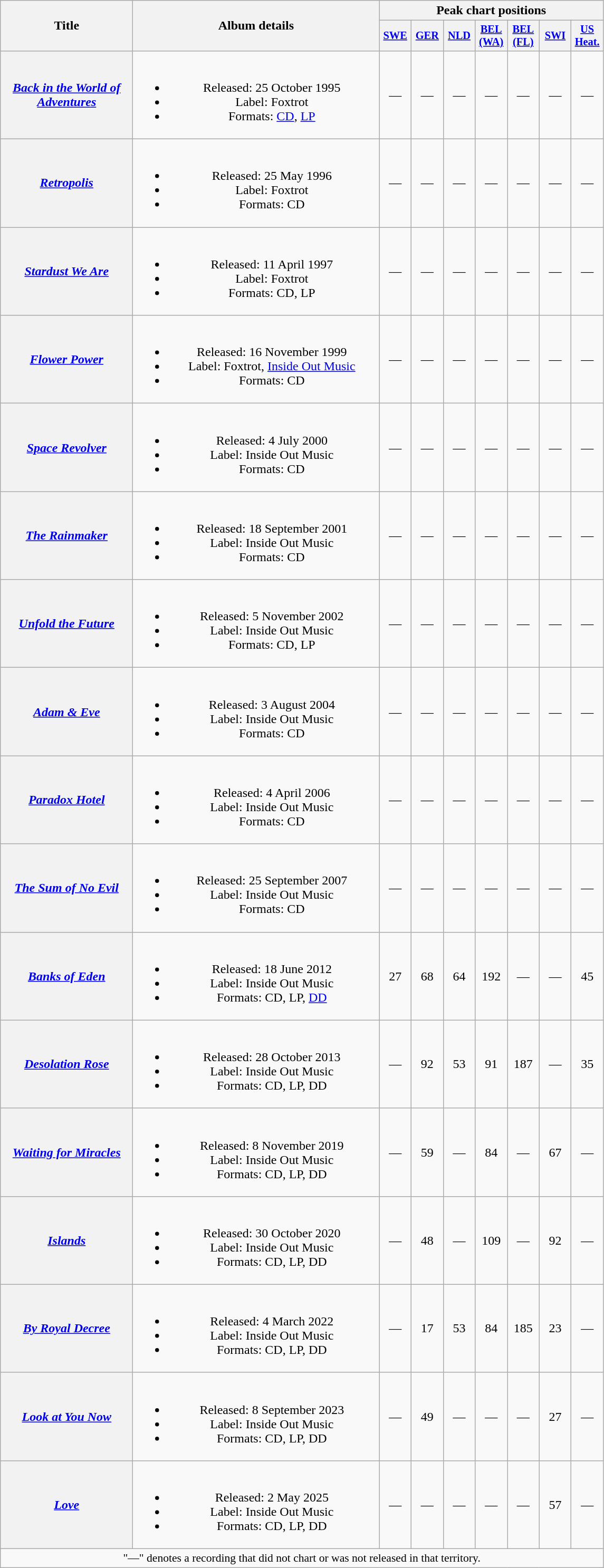<table class="wikitable plainrowheaders" style="text-align:center;">
<tr>
<th scope="col" rowspan="2" style="width:10em;">Title</th>
<th scope="col" rowspan="2" style="width:19em;">Album details</th>
<th scope="col" colspan="7">Peak chart positions</th>
</tr>
<tr>
<th scope="col" style="width:2.5em;font-size:85%;"><a href='#'>SWE</a><br></th>
<th scope="col" style="width:2.5em;font-size:85%;"><a href='#'>GER</a><br></th>
<th scope="col" style="width:2.5em;font-size:85%;"><a href='#'>NLD</a><br></th>
<th scope="col" style="width:2.5em;font-size:85%;"><a href='#'>BEL<br>(WA)</a><br></th>
<th scope="col" style="width:2.5em;font-size:85%;"><a href='#'>BEL<br>(FL)</a><br></th>
<th scope="col" style="width:2.5em;font-size:85%;"><a href='#'>SWI</a><br></th>
<th scope="col" style="width:2.5em;font-size:85%;"><a href='#'>US<br>Heat.</a><br></th>
</tr>
<tr>
<th scope="row"><em><a href='#'>Back in the World of Adventures</a></em></th>
<td><br><ul><li>Released: 25 October 1995</li><li>Label: Foxtrot</li><li>Formats: <a href='#'>CD</a>, <a href='#'>LP</a></li></ul></td>
<td>—</td>
<td>—</td>
<td>—</td>
<td>—</td>
<td>—</td>
<td>—</td>
<td>—</td>
</tr>
<tr>
<th scope="row"><em><a href='#'>Retropolis</a></em></th>
<td><br><ul><li>Released: 25 May 1996</li><li>Label: Foxtrot</li><li>Formats: CD</li></ul></td>
<td>—</td>
<td>—</td>
<td>—</td>
<td>—</td>
<td>—</td>
<td>—</td>
<td>—</td>
</tr>
<tr>
<th scope="row"><em><a href='#'>Stardust We Are</a></em></th>
<td><br><ul><li>Released: 11 April 1997</li><li>Label: Foxtrot</li><li>Formats: CD, LP</li></ul></td>
<td>—</td>
<td>—</td>
<td>—</td>
<td>—</td>
<td>—</td>
<td>—</td>
<td>—</td>
</tr>
<tr>
<th scope="row"><em><a href='#'>Flower Power</a></em></th>
<td><br><ul><li>Released: 16 November 1999</li><li>Label: Foxtrot, <a href='#'>Inside Out Music</a></li><li>Formats: CD</li></ul></td>
<td>—</td>
<td>—</td>
<td>—</td>
<td>—</td>
<td>—</td>
<td>—</td>
<td>—</td>
</tr>
<tr>
<th scope="row"><em><a href='#'>Space Revolver</a></em></th>
<td><br><ul><li>Released: 4 July 2000</li><li>Label: Inside Out Music</li><li>Formats: CD</li></ul></td>
<td>—</td>
<td>—</td>
<td>—</td>
<td>—</td>
<td>—</td>
<td>—</td>
<td>—</td>
</tr>
<tr>
<th scope="row"><em><a href='#'>The Rainmaker</a></em></th>
<td><br><ul><li>Released: 18 September 2001</li><li>Label: Inside Out Music</li><li>Formats: CD</li></ul></td>
<td>—</td>
<td>—</td>
<td>—</td>
<td>—</td>
<td>—</td>
<td>—</td>
<td>—</td>
</tr>
<tr>
<th scope="row"><em><a href='#'>Unfold the Future</a></em></th>
<td><br><ul><li>Released: 5 November 2002</li><li>Label: Inside Out Music</li><li>Formats: CD, LP</li></ul></td>
<td>—</td>
<td>—</td>
<td>—</td>
<td>—</td>
<td>—</td>
<td>—</td>
<td>—</td>
</tr>
<tr>
<th scope="row"><em><a href='#'>Adam & Eve</a></em></th>
<td><br><ul><li>Released: 3 August 2004</li><li>Label: Inside Out Music</li><li>Formats: CD</li></ul></td>
<td>—</td>
<td>—</td>
<td>—</td>
<td>—</td>
<td>—</td>
<td>—</td>
<td>—</td>
</tr>
<tr>
<th scope="row"><em><a href='#'>Paradox Hotel</a></em></th>
<td><br><ul><li>Released: 4 April 2006</li><li>Label: Inside Out Music</li><li>Formats: CD</li></ul></td>
<td>—</td>
<td>—</td>
<td>—</td>
<td>—</td>
<td>—</td>
<td>—</td>
<td>—</td>
</tr>
<tr>
<th scope="row"><em><a href='#'>The Sum of No Evil</a></em></th>
<td><br><ul><li>Released: 25 September 2007</li><li>Label: Inside Out Music</li><li>Formats: CD</li></ul></td>
<td>—</td>
<td>—</td>
<td>—</td>
<td>—</td>
<td>—</td>
<td>—</td>
<td>—</td>
</tr>
<tr>
<th scope="row"><em><a href='#'>Banks of Eden</a></em></th>
<td><br><ul><li>Released: 18 June 2012</li><li>Label: Inside Out Music</li><li>Formats: CD, LP, <a href='#'>DD</a></li></ul></td>
<td>27</td>
<td>68</td>
<td>64</td>
<td>192</td>
<td>—</td>
<td>—</td>
<td>45</td>
</tr>
<tr>
<th scope="row"><em><a href='#'>Desolation Rose</a></em></th>
<td><br><ul><li>Released: 28 October 2013</li><li>Label: Inside Out Music</li><li>Formats: CD, LP, DD</li></ul></td>
<td>—</td>
<td>92</td>
<td>53</td>
<td>91</td>
<td>187</td>
<td>—</td>
<td>35</td>
</tr>
<tr>
<th scope="row"><em><a href='#'>Waiting for Miracles</a></em></th>
<td><br><ul><li>Released: 8 November 2019</li><li>Label: Inside Out Music</li><li>Formats: CD, LP, DD</li></ul></td>
<td>—</td>
<td>59</td>
<td>—</td>
<td>84</td>
<td>—</td>
<td>67</td>
<td>—</td>
</tr>
<tr>
<th scope="row"><em><a href='#'>Islands</a></em></th>
<td><br><ul><li>Released: 30 October 2020</li><li>Label: Inside Out Music</li><li>Formats: CD, LP, DD</li></ul></td>
<td>—</td>
<td>48</td>
<td>—</td>
<td>109</td>
<td>—</td>
<td>92</td>
<td>—</td>
</tr>
<tr>
<th scope="row"><em><a href='#'>By Royal Decree</a></em></th>
<td><br><ul><li>Released: 4 March 2022</li><li>Label: Inside Out Music</li><li>Formats: CD, LP, DD</li></ul></td>
<td>—</td>
<td>17</td>
<td>53</td>
<td>84</td>
<td>185</td>
<td>23</td>
<td>—</td>
</tr>
<tr>
<th scope="row"><em><a href='#'>Look at You Now</a></em></th>
<td><br><ul><li>Released: 8 September 2023</li><li>Label: Inside Out Music</li><li>Formats: CD, LP, DD</li></ul></td>
<td>—</td>
<td>49</td>
<td>—</td>
<td>—</td>
<td>—</td>
<td>27</td>
<td>—</td>
</tr>
<tr>
<th scope="row"><em><a href='#'>Love</a></em></th>
<td><br><ul><li>Released: 2 May 2025</li><li>Label: Inside Out Music</li><li>Formats: CD, LP, DD</li></ul></td>
<td>—</td>
<td>—</td>
<td>—</td>
<td>—</td>
<td>—</td>
<td>57</td>
<td>—</td>
</tr>
<tr>
<td colspan="14" style="font-size:90%">"—" denotes a recording that did not chart or was not released in that territory.</td>
</tr>
</table>
